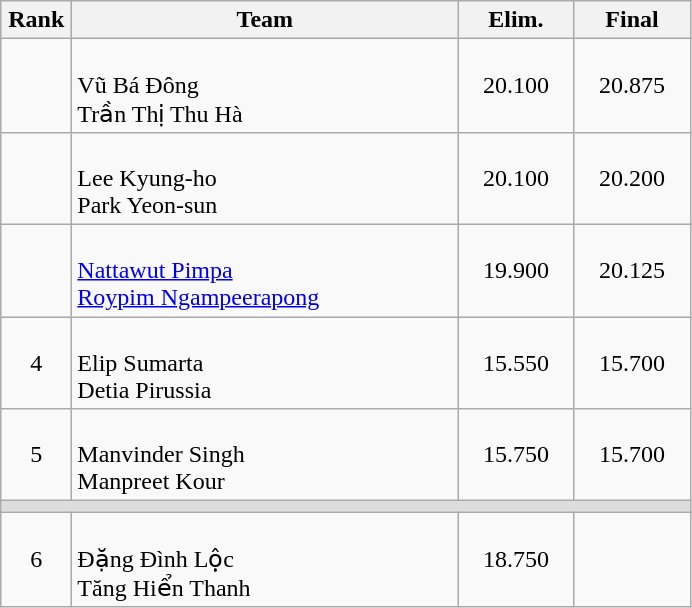<table class=wikitable style="text-align:center">
<tr>
<th width=40>Rank</th>
<th width=250>Team</th>
<th width=70>Elim.</th>
<th width=70>Final</th>
</tr>
<tr>
<td></td>
<td align=left><br>Vũ Bá Đông<br>Trần Thị Thu Hà</td>
<td>20.100</td>
<td>20.875</td>
</tr>
<tr>
<td></td>
<td align=left><br>Lee Kyung-ho<br>Park Yeon-sun</td>
<td>20.100</td>
<td>20.200</td>
</tr>
<tr>
<td></td>
<td align=left><br><a href='#'>Nattawut Pimpa</a><br><a href='#'>Roypim Ngampeerapong</a></td>
<td>19.900</td>
<td>20.125</td>
</tr>
<tr>
<td>4</td>
<td align=left><br>Elip Sumarta<br>Detia Pirussia</td>
<td>15.550</td>
<td>15.700</td>
</tr>
<tr>
<td>5</td>
<td align=left><br>Manvinder Singh<br>Manpreet Kour</td>
<td>15.750</td>
<td>15.700</td>
</tr>
<tr bgcolor=#DDDDDD>
<td colspan=4></td>
</tr>
<tr>
<td>6</td>
<td align=left><br>Đặng Đình Lộc<br>Tăng Hiển Thanh</td>
<td>18.750</td>
<td></td>
</tr>
</table>
